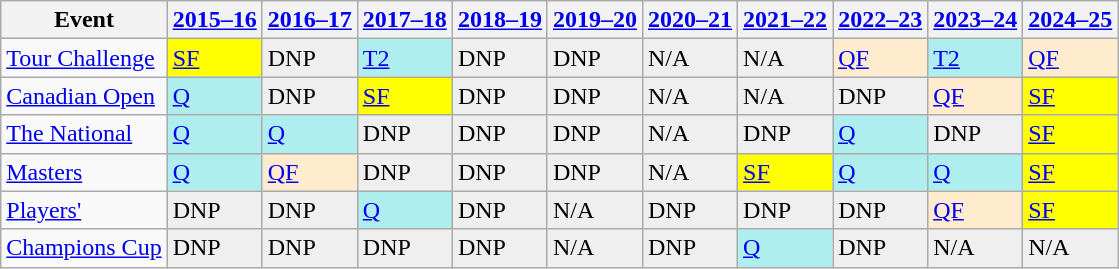<table class="wikitable" border="1">
<tr>
<th>Event</th>
<th><a href='#'>2015–16</a></th>
<th><a href='#'>2016–17</a></th>
<th><a href='#'>2017–18</a></th>
<th><a href='#'>2018–19</a></th>
<th><a href='#'>2019–20</a></th>
<th><a href='#'>2020–21</a></th>
<th><a href='#'>2021–22</a></th>
<th><a href='#'>2022–23</a></th>
<th><a href='#'>2023–24</a></th>
<th><a href='#'>2024–25</a></th>
</tr>
<tr>
<td><a href='#'>Tour Challenge</a></td>
<td style="background:yellow;"><a href='#'>SF</a></td>
<td style="background:#EFEFEF;">DNP</td>
<td style="background:#afeeee;"><a href='#'>T2</a></td>
<td style="background:#EFEFEF;">DNP</td>
<td style="background:#EFEFEF;">DNP</td>
<td style="background:#EFEFEF;">N/A</td>
<td style="background:#EFEFEF;">N/A</td>
<td style="background:#ffebcd;"><a href='#'>QF</a></td>
<td style="background:#afeeee;"><a href='#'>T2</a></td>
<td style="background:#ffebcd;"><a href='#'>QF</a></td>
</tr>
<tr>
<td><a href='#'>Canadian Open</a></td>
<td style="background:#afeeee;"><a href='#'>Q</a></td>
<td style="background:#EFEFEF;">DNP</td>
<td style="background:yellow;"><a href='#'>SF</a></td>
<td style="background:#EFEFEF;">DNP</td>
<td style="background:#EFEFEF;">DNP</td>
<td style="background:#EFEFEF;">N/A</td>
<td style="background:#EFEFEF;">N/A</td>
<td style="background:#EFEFEF;">DNP</td>
<td style="background:#ffebcd;"><a href='#'>QF</a></td>
<td style="background:yellow;"><a href='#'>SF</a></td>
</tr>
<tr>
<td><a href='#'>The National</a></td>
<td style="background:#afeeee;"><a href='#'>Q</a></td>
<td style="background:#afeeee;"><a href='#'>Q</a></td>
<td style="background:#EFEFEF;">DNP</td>
<td style="background:#EFEFEF;">DNP</td>
<td style="background:#EFEFEF;">DNP</td>
<td style="background:#EFEFEF;">N/A</td>
<td style="background:#EFEFEF;">DNP</td>
<td style="background:#afeeee;"><a href='#'>Q</a></td>
<td style="background:#EFEFEF;">DNP</td>
<td style="background:yellow;"><a href='#'>SF</a></td>
</tr>
<tr>
<td><a href='#'>Masters</a></td>
<td style="background:#afeeee;"><a href='#'>Q</a></td>
<td style="background:#ffebcd;"><a href='#'>QF</a></td>
<td style="background:#EFEFEF;">DNP</td>
<td style="background:#EFEFEF;">DNP</td>
<td style="background:#EFEFEF;">DNP</td>
<td style="background:#EFEFEF;">N/A</td>
<td style="background:yellow;"><a href='#'>SF</a></td>
<td style="background:#afeeee;"><a href='#'>Q</a></td>
<td style="background:#afeeee;"><a href='#'>Q</a></td>
<td style="background:yellow;"><a href='#'>SF</a></td>
</tr>
<tr>
<td><a href='#'>Players'</a></td>
<td style="background:#EFEFEF;">DNP</td>
<td style="background:#EFEFEF;">DNP</td>
<td style="background:#afeeee;"><a href='#'>Q</a></td>
<td style="background:#EFEFEF;">DNP</td>
<td style="background:#EFEFEF;">N/A</td>
<td style="background:#EFEFEF;">DNP</td>
<td style="background:#EFEFEF;">DNP</td>
<td style="background:#EFEFEF;">DNP</td>
<td style="background:#ffebcd;"><a href='#'>QF</a></td>
<td style="background:yellow;"><a href='#'>SF</a></td>
</tr>
<tr>
<td><a href='#'>Champions Cup</a></td>
<td style="background:#EFEFEF;">DNP</td>
<td style="background:#EFEFEF;">DNP</td>
<td style="background:#EFEFEF;">DNP</td>
<td style="background:#EFEFEF;">DNP</td>
<td style="background:#EFEFEF;">N/A</td>
<td style="background:#EFEFEF;">DNP</td>
<td style="background:#afeeee;"><a href='#'>Q</a></td>
<td style="background:#EFEFEF;">DNP</td>
<td style="background:#EFEFEF;">N/A</td>
<td style="background:#EFEFEF;">N/A</td>
</tr>
</table>
